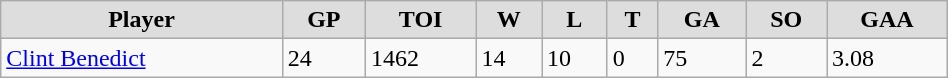<table class="wikitable" width="50%">
<tr align="center"  bgcolor="#dddddd">
<td><strong>Player</strong></td>
<td><strong>GP</strong></td>
<td><strong>TOI</strong></td>
<td><strong>W</strong></td>
<td><strong>L</strong></td>
<td><strong>T</strong></td>
<td><strong>GA</strong></td>
<td><strong>SO</strong></td>
<td><strong>GAA</strong></td>
</tr>
<tr>
<td><a href='#'>Clint Benedict</a></td>
<td>24</td>
<td>1462</td>
<td>14</td>
<td>10</td>
<td>0</td>
<td>75</td>
<td>2</td>
<td>3.08</td>
</tr>
</table>
